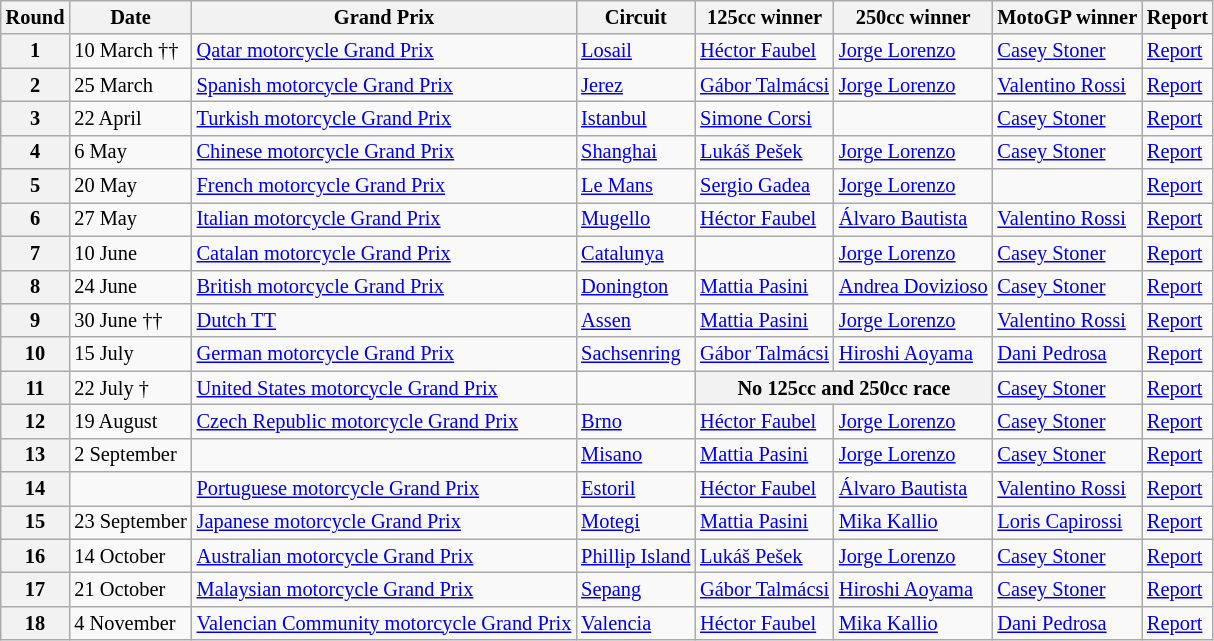<table class="wikitable" style="font-size: 85%;">
<tr>
<th>Round</th>
<th>Date</th>
<th>Grand Prix</th>
<th>Circuit</th>
<th>125cc winner</th>
<th>250cc winner</th>
<th>MotoGP winner</th>
<th>Report</th>
</tr>
<tr>
<th>1</th>
<td>10 March ††</td>
<td> <a href='#'>Qatar motorcycle Grand Prix</a></td>
<td><a href='#'>Losail</a></td>
<td> <a href='#'>Héctor Faubel</a></td>
<td> <a href='#'>Jorge Lorenzo</a></td>
<td> <a href='#'>Casey Stoner</a></td>
<td><a href='#'>Report</a></td>
</tr>
<tr>
<th>2</th>
<td>25 March</td>
<td> <a href='#'>Spanish motorcycle Grand Prix</a></td>
<td><a href='#'>Jerez</a></td>
<td> <a href='#'>Gábor Talmácsi</a></td>
<td> <a href='#'>Jorge Lorenzo</a></td>
<td> <a href='#'>Valentino Rossi</a></td>
<td><a href='#'>Report</a></td>
</tr>
<tr>
<th>3</th>
<td>22 April</td>
<td> <a href='#'>Turkish motorcycle Grand Prix</a></td>
<td><a href='#'>Istanbul</a></td>
<td> <a href='#'>Simone Corsi</a></td>
<td></td>
<td> <a href='#'>Casey Stoner</a></td>
<td><a href='#'>Report</a></td>
</tr>
<tr>
<th>4</th>
<td>6 May</td>
<td> <a href='#'>Chinese motorcycle Grand Prix</a></td>
<td><a href='#'>Shanghai</a></td>
<td> <a href='#'>Lukáš Pešek</a></td>
<td> <a href='#'>Jorge Lorenzo</a></td>
<td> <a href='#'>Casey Stoner</a></td>
<td><a href='#'>Report</a></td>
</tr>
<tr>
<th>5</th>
<td>20 May</td>
<td> <a href='#'>French motorcycle Grand Prix</a></td>
<td><a href='#'>Le Mans</a></td>
<td> <a href='#'>Sergio Gadea</a></td>
<td> <a href='#'>Jorge Lorenzo</a></td>
<td></td>
<td><a href='#'>Report</a></td>
</tr>
<tr>
<th>6</th>
<td>27 May</td>
<td> <a href='#'>Italian motorcycle Grand Prix</a></td>
<td><a href='#'>Mugello</a></td>
<td> <a href='#'>Héctor Faubel</a></td>
<td> <a href='#'>Álvaro Bautista</a></td>
<td> <a href='#'>Valentino Rossi</a></td>
<td><a href='#'>Report</a></td>
</tr>
<tr>
<th>7</th>
<td>10 June</td>
<td> <a href='#'>Catalan motorcycle Grand Prix</a></td>
<td><a href='#'>Catalunya</a></td>
<td></td>
<td> <a href='#'>Jorge Lorenzo</a></td>
<td> <a href='#'>Casey Stoner</a></td>
<td><a href='#'>Report</a></td>
</tr>
<tr>
<th>8</th>
<td>24 June</td>
<td> <a href='#'>British motorcycle Grand Prix</a></td>
<td><a href='#'>Donington</a></td>
<td> <a href='#'>Mattia Pasini</a></td>
<td> <a href='#'>Andrea Dovizioso</a></td>
<td> <a href='#'>Casey Stoner</a></td>
<td><a href='#'>Report</a></td>
</tr>
<tr>
<th>9</th>
<td>30 June ††</td>
<td> <a href='#'>Dutch TT</a></td>
<td><a href='#'>Assen</a></td>
<td> <a href='#'>Mattia Pasini</a></td>
<td> <a href='#'>Jorge Lorenzo</a></td>
<td> <a href='#'>Valentino Rossi</a></td>
<td><a href='#'>Report</a></td>
</tr>
<tr>
<th>10</th>
<td>15 July</td>
<td> <a href='#'>German motorcycle Grand Prix</a></td>
<td><a href='#'>Sachsenring</a></td>
<td> <a href='#'>Gábor Talmácsi</a></td>
<td> <a href='#'>Hiroshi Aoyama</a></td>
<td> <a href='#'>Dani Pedrosa</a></td>
<td><a href='#'>Report</a></td>
</tr>
<tr>
<th>11</th>
<td>22 July †</td>
<td> <a href='#'>United States motorcycle Grand Prix</a></td>
<td></td>
<th colspan="2"><strong>No 125cc and 250cc race</strong></th>
<td> <a href='#'>Casey Stoner</a></td>
<td><a href='#'>Report</a></td>
</tr>
<tr>
<th>12</th>
<td>19 August</td>
<td> <a href='#'>Czech Republic motorcycle Grand Prix</a></td>
<td><a href='#'>Brno</a></td>
<td> <a href='#'>Héctor Faubel</a></td>
<td> <a href='#'>Jorge Lorenzo</a></td>
<td> <a href='#'>Casey Stoner</a></td>
<td><a href='#'>Report</a></td>
</tr>
<tr>
<th>13</th>
<td>2 September</td>
<td></td>
<td><a href='#'>Misano</a></td>
<td> <a href='#'>Mattia Pasini</a></td>
<td> <a href='#'>Jorge Lorenzo</a></td>
<td> <a href='#'>Casey Stoner</a></td>
<td><a href='#'>Report</a></td>
</tr>
<tr>
<th>14</th>
<td></td>
<td> <a href='#'>Portuguese motorcycle Grand Prix</a></td>
<td><a href='#'>Estoril</a></td>
<td> <a href='#'>Héctor Faubel</a></td>
<td> <a href='#'>Álvaro Bautista</a></td>
<td> <a href='#'>Valentino Rossi</a></td>
<td><a href='#'>Report</a></td>
</tr>
<tr>
<th>15</th>
<td>23 September</td>
<td> <a href='#'>Japanese motorcycle Grand Prix</a></td>
<td><a href='#'>Motegi</a></td>
<td> <a href='#'>Mattia Pasini</a></td>
<td> <a href='#'>Mika Kallio</a></td>
<td> <a href='#'>Loris Capirossi</a></td>
<td><a href='#'>Report</a></td>
</tr>
<tr>
<th>16</th>
<td>14 October</td>
<td> <a href='#'>Australian motorcycle Grand Prix</a></td>
<td><a href='#'>Phillip Island</a></td>
<td> <a href='#'>Lukáš Pešek</a></td>
<td> <a href='#'>Jorge Lorenzo</a></td>
<td> <a href='#'>Casey Stoner</a></td>
<td><a href='#'>Report</a></td>
</tr>
<tr>
<th>17</th>
<td>21 October</td>
<td> <a href='#'>Malaysian motorcycle Grand Prix</a></td>
<td><a href='#'>Sepang</a></td>
<td> <a href='#'>Gábor Talmácsi</a></td>
<td> <a href='#'>Hiroshi Aoyama</a></td>
<td> <a href='#'>Casey Stoner</a></td>
<td><a href='#'>Report</a></td>
</tr>
<tr>
<th>18</th>
<td>4 November</td>
<td> <a href='#'>Valencian Community motorcycle Grand Prix</a></td>
<td><a href='#'>Valencia</a></td>
<td> <a href='#'>Héctor Faubel</a></td>
<td> <a href='#'>Mika Kallio</a></td>
<td> <a href='#'>Dani Pedrosa</a></td>
<td><a href='#'>Report</a></td>
</tr>
</table>
